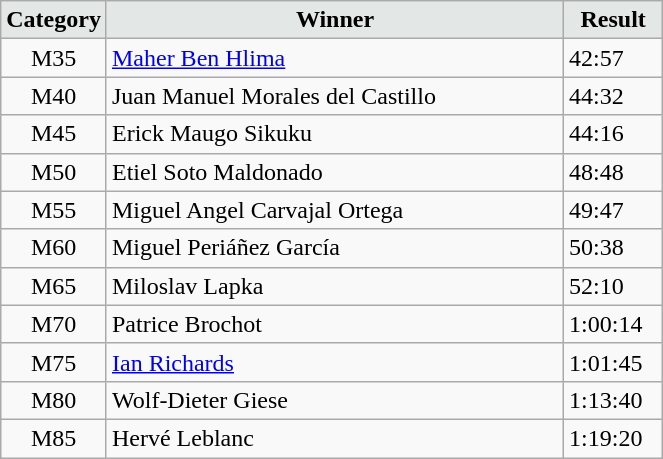<table class="wikitable" width=35%>
<tr>
<td width=15% align="center" bgcolor=#E3E7E6><strong>Category</strong></td>
<td align="center" bgcolor=#E3E7E6> <strong>Winner</strong></td>
<td width=15% align="center" bgcolor=#E3E7E6><strong>Result</strong></td>
</tr>
<tr>
<td align="center">M35</td>
<td> <a href='#'>Maher Ben Hlima</a></td>
<td>42:57</td>
</tr>
<tr>
<td align="center">M40</td>
<td> Juan Manuel Morales del Castillo</td>
<td>44:32</td>
</tr>
<tr>
<td align="center">M45</td>
<td> Erick Maugo Sikuku</td>
<td>44:16</td>
</tr>
<tr>
<td align="center">M50</td>
<td> Etiel Soto Maldonado</td>
<td>48:48</td>
</tr>
<tr>
<td align="center">M55</td>
<td> Miguel Angel Carvajal Ortega</td>
<td>49:47</td>
</tr>
<tr>
<td align="center">M60</td>
<td> Miguel Periáñez García</td>
<td>50:38</td>
</tr>
<tr>
<td align="center">M65</td>
<td> Miloslav Lapka</td>
<td>52:10</td>
</tr>
<tr>
<td align="center">M70</td>
<td> Patrice Brochot</td>
<td>1:00:14</td>
</tr>
<tr>
<td align="center">M75</td>
<td> <a href='#'>Ian Richards</a></td>
<td>1:01:45</td>
</tr>
<tr>
<td align="center">M80</td>
<td> Wolf-Dieter Giese</td>
<td>1:13:40</td>
</tr>
<tr>
<td align="center">M85</td>
<td> Hervé Leblanc</td>
<td>1:19:20</td>
</tr>
</table>
